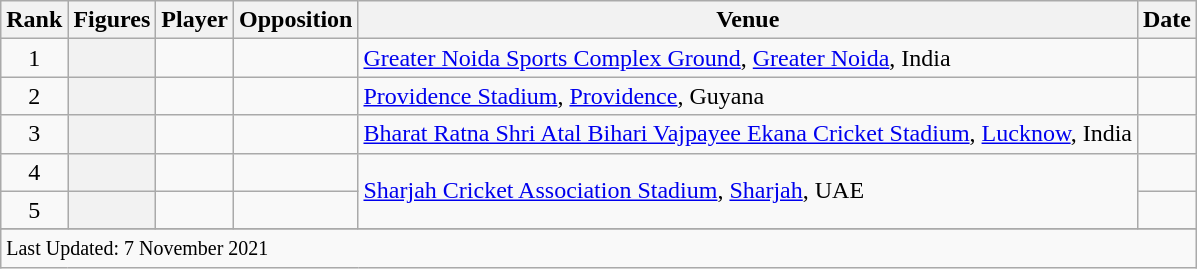<table class="wikitable plainrowheaders sortable">
<tr>
<th scope=col>Rank</th>
<th scope=col>Figures</th>
<th scope=col>Player</th>
<th scope=col>Opposition</th>
<th scope=col>Venue</th>
<th scope=col>Date</th>
</tr>
<tr>
<td align=center>1</td>
<th scope=row style=text-align:center;></th>
<td> </td>
<td></td>
<td><a href='#'>Greater Noida Sports Complex Ground</a>, <a href='#'>Greater Noida</a>, India</td>
<td></td>
</tr>
<tr>
<td align=center>2</td>
<th scope=row style=text-align:center;></th>
<td> </td>
<td></td>
<td><a href='#'>Providence Stadium</a>, <a href='#'>Providence</a>, Guyana</td>
<td></td>
</tr>
<tr>
<td align=center>3</td>
<th scope=row style=text-align:center;></th>
<td> </td>
<td></td>
<td><a href='#'>Bharat Ratna Shri Atal Bihari Vajpayee Ekana Cricket Stadium</a>, <a href='#'>Lucknow</a>, India</td>
<td></td>
</tr>
<tr>
<td align=center>4</td>
<th scope=row style=text-align:center;></th>
<td></td>
<td></td>
<td rowspan=2><a href='#'>Sharjah Cricket Association Stadium</a>, <a href='#'>Sharjah</a>, UAE</td>
<td></td>
</tr>
<tr>
<td align=center>5</td>
<th scope=row style=text-align:center;></th>
<td> </td>
<td></td>
<td></td>
</tr>
<tr>
</tr>
<tr class=sortbottom>
<td colspan=6><small>Last Updated: 7 November 2021</small></td>
</tr>
</table>
